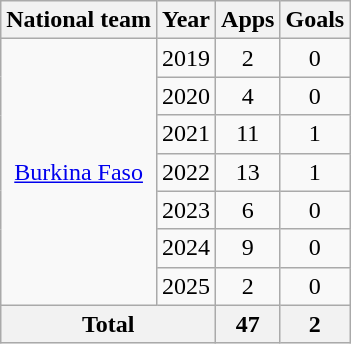<table class="wikitable" style="text-align: center;">
<tr>
<th>National team</th>
<th>Year</th>
<th>Apps</th>
<th>Goals</th>
</tr>
<tr>
<td rowspan="7"><a href='#'>Burkina Faso</a></td>
<td>2019</td>
<td>2</td>
<td>0</td>
</tr>
<tr>
<td>2020</td>
<td>4</td>
<td>0</td>
</tr>
<tr>
<td>2021</td>
<td>11</td>
<td>1</td>
</tr>
<tr>
<td>2022</td>
<td>13</td>
<td>1</td>
</tr>
<tr>
<td>2023</td>
<td>6</td>
<td>0</td>
</tr>
<tr>
<td>2024</td>
<td>9</td>
<td>0</td>
</tr>
<tr>
<td>2025</td>
<td>2</td>
<td>0</td>
</tr>
<tr>
<th colspan="2">Total</th>
<th>47</th>
<th>2</th>
</tr>
</table>
